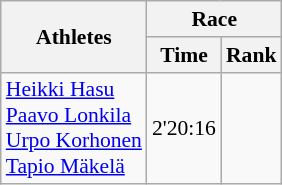<table class="wikitable" border="1" style="font-size:90%">
<tr>
<th rowspan=2>Athletes</th>
<th colspan=2>Race</th>
</tr>
<tr>
<th>Time</th>
<th>Rank</th>
</tr>
<tr>
<td><a href='#'>Heikki Hasu</a><br><a href='#'>Paavo Lonkila</a><br><a href='#'>Urpo Korhonen</a><br><a href='#'>Tapio Mäkelä</a></td>
<td align=center>2'20:16</td>
<td align=center></td>
</tr>
</table>
